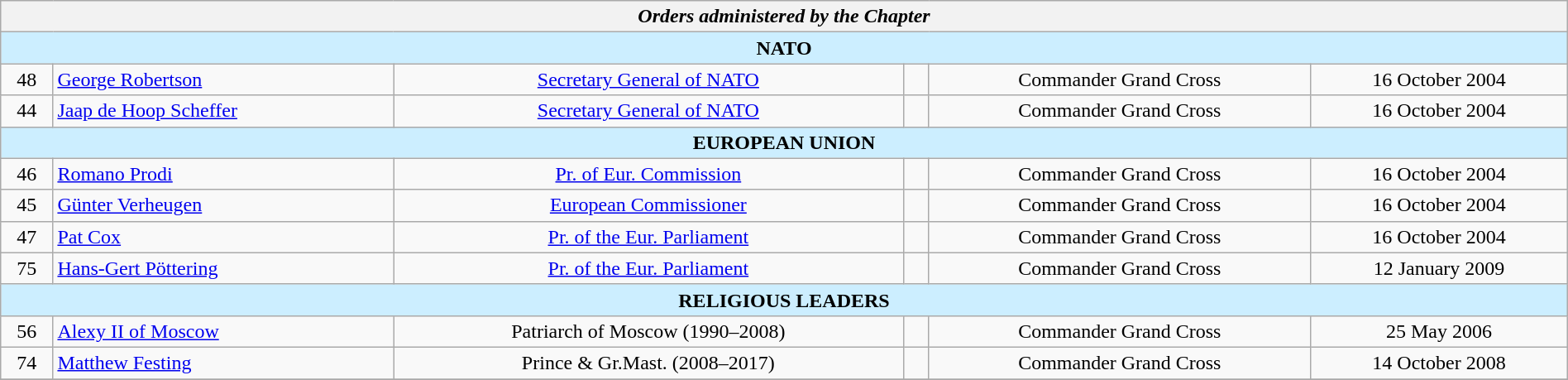<table style="margin: auto;" class=wikitable width=100%>
<tr>
<th colspan=6><em>Orders administered by the Chapter</em></th>
</tr>
<tr>
<th colspan=7 style="background-color:#cceeff">NATO</th>
</tr>
<tr>
<td align=center>48</td>
<td><a href='#'>George Robertson</a></td>
<td align=center><a href='#'>Secretary General of NATO</a></td>
<td align=left>  </td>
<td align=center>Commander Grand Cross</td>
<td align=center>16 October 2004</td>
</tr>
<tr>
<td align=center>44</td>
<td><a href='#'>Jaap de Hoop Scheffer</a></td>
<td align=center><a href='#'>Secretary General of NATO</a></td>
<td align=left>  </td>
<td align=center>Commander Grand Cross</td>
<td align=center>16 October 2004</td>
</tr>
<tr>
<th colspan=6 style="background-color:#cceeff">EUROPEAN UNION</th>
</tr>
<tr>
<td align=center>46</td>
<td><a href='#'>Romano Prodi</a></td>
<td align=center><a href='#'>Pr. of Eur. Commission</a></td>
<td align=left>  </td>
<td align=center>Commander Grand Cross</td>
<td align=center>16 October 2004</td>
</tr>
<tr>
<td align=center>45</td>
<td><a href='#'>Günter Verheugen</a></td>
<td align=center><a href='#'>European Commissioner</a></td>
<td align=left>  </td>
<td align=center>Commander Grand Cross</td>
<td align=center>16 October 2004</td>
</tr>
<tr>
<td align=center>47</td>
<td><a href='#'>Pat Cox</a></td>
<td align=center><a href='#'>Pr. of the Eur. Parliament</a></td>
<td align=left>  </td>
<td align=center>Commander Grand Cross</td>
<td align=center>16 October 2004</td>
</tr>
<tr>
<td align=center>75</td>
<td><a href='#'>Hans-Gert Pöttering</a></td>
<td align=center><a href='#'>Pr. of the Eur. Parliament</a></td>
<td align=left>  </td>
<td align=center>Commander Grand Cross</td>
<td align=center>12 January 2009</td>
</tr>
<tr>
<th colspan=6 style="background-color:#cceeff">RELIGIOUS LEADERS</th>
</tr>
<tr>
<td align=center>56</td>
<td><a href='#'>Alexy II of Moscow</a></td>
<td align=center>Patriarch of Moscow (1990–2008)</td>
<td align=left>  </td>
<td align=center>Commander Grand Cross</td>
<td align=center>25 May 2006</td>
</tr>
<tr>
<td align=center>74</td>
<td><a href='#'>Matthew Festing</a></td>
<td align=center>Prince & Gr.Mast. (2008–2017)</td>
<td align=left>  </td>
<td align=center>Commander Grand Cross</td>
<td align=center>14 October 2008</td>
</tr>
<tr>
</tr>
</table>
